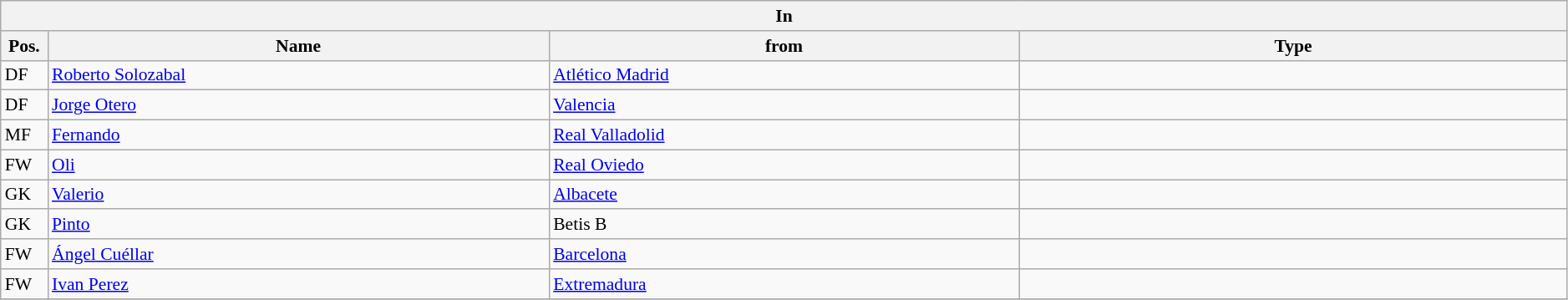<table class="wikitable" style="font-size:90%;width:99%;">
<tr>
<th colspan="4">In</th>
</tr>
<tr>
<th width=3%>Pos.</th>
<th width=32%>Name</th>
<th width=30%>from</th>
<th width=35%>Type</th>
</tr>
<tr>
<td>DF</td>
<td><a href='#'>Roberto Solozabal</a></td>
<td><a href='#'>Atlético Madrid</a></td>
<td></td>
</tr>
<tr>
<td>DF</td>
<td><a href='#'>Jorge Otero</a></td>
<td><a href='#'>Valencia</a></td>
<td></td>
</tr>
<tr>
<td>MF</td>
<td><a href='#'>Fernando</a></td>
<td><a href='#'>Real Valladolid</a></td>
<td></td>
</tr>
<tr>
<td>FW</td>
<td><a href='#'>Oli</a></td>
<td><a href='#'>Real Oviedo</a></td>
<td></td>
</tr>
<tr>
<td>GK</td>
<td><a href='#'>Valerio</a></td>
<td><a href='#'>Albacete</a></td>
<td></td>
</tr>
<tr>
<td>GK</td>
<td><a href='#'>Pinto</a></td>
<td>Betis B</td>
<td></td>
</tr>
<tr>
<td>FW</td>
<td><a href='#'>Ángel Cuéllar</a></td>
<td><a href='#'>Barcelona</a></td>
<td></td>
</tr>
<tr>
<td>FW</td>
<td><a href='#'>Ivan Perez</a></td>
<td><a href='#'>Extremadura</a></td>
<td></td>
</tr>
<tr>
</tr>
</table>
